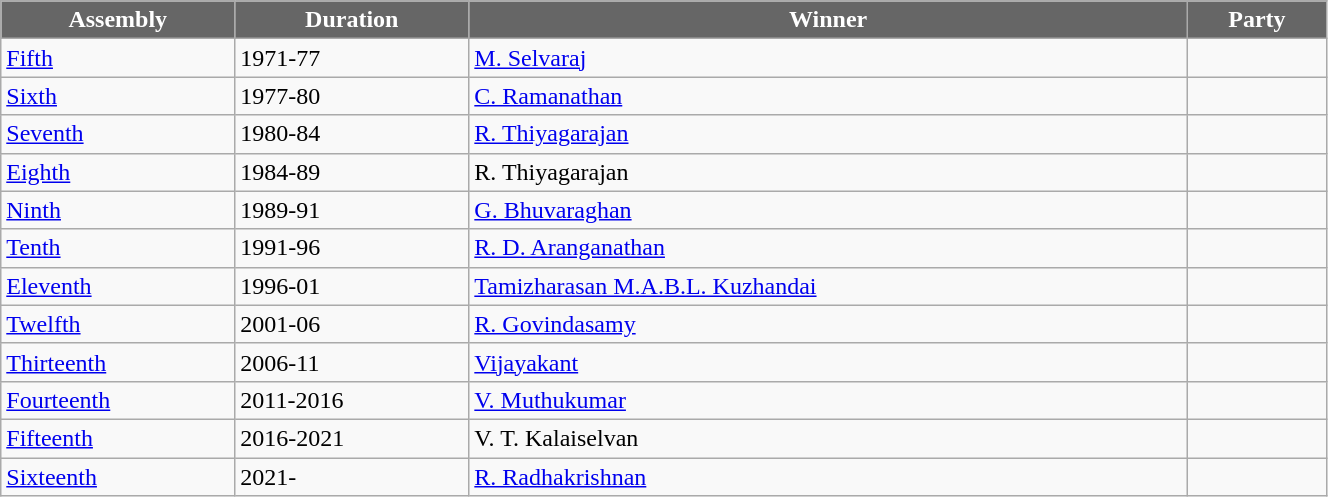<table class="wikitable" width="70%">
<tr>
<th style="background-color:#666666; color:white">Assembly</th>
<th style="background-color:#666666; color:white">Duration</th>
<th style="background-color:#666666; color:white">Winner</th>
<th style="background-color:#666666; color:white" colspan="2">Party</th>
</tr>
<tr>
<td><a href='#'>Fifth</a></td>
<td>1971-77</td>
<td><a href='#'>M. Selvaraj</a></td>
<td></td>
</tr>
<tr>
<td><a href='#'>Sixth</a></td>
<td>1977-80</td>
<td><a href='#'>C. Ramanathan</a></td>
<td></td>
</tr>
<tr>
<td><a href='#'>Seventh</a></td>
<td>1980-84</td>
<td><a href='#'>R. Thiyagarajan</a></td>
<td></td>
</tr>
<tr>
<td><a href='#'>Eighth</a></td>
<td>1984-89</td>
<td>R. Thiyagarajan</td>
<td></td>
</tr>
<tr>
<td><a href='#'>Ninth</a></td>
<td>1989-91</td>
<td><a href='#'>G. Bhuvaraghan</a></td>
<td></td>
</tr>
<tr>
<td><a href='#'>Tenth</a></td>
<td>1991-96</td>
<td><a href='#'>R. D. Aranganathan</a></td>
<td></td>
</tr>
<tr>
<td><a href='#'>Eleventh</a></td>
<td>1996-01</td>
<td><a href='#'>Tamizharasan M.A.B.L. Kuzhandai</a></td>
<td></td>
</tr>
<tr>
<td><a href='#'>Twelfth</a></td>
<td>2001-06</td>
<td><a href='#'>R. Govindasamy</a></td>
<td></td>
</tr>
<tr>
<td><a href='#'>Thirteenth</a></td>
<td>2006-11</td>
<td><a href='#'>Vijayakant</a></td>
<td></td>
</tr>
<tr>
<td><a href='#'>Fourteenth</a></td>
<td>2011-2016</td>
<td><a href='#'>V. Muthukumar</a></td>
<td></td>
</tr>
<tr>
<td><a href='#'>Fifteenth</a></td>
<td>2016-2021</td>
<td>V. T. Kalaiselvan</td>
<td></td>
</tr>
<tr>
<td><a href='#'>Sixteenth</a></td>
<td>2021-</td>
<td><a href='#'>R. Radhakrishnan</a></td>
<td></td>
</tr>
</table>
